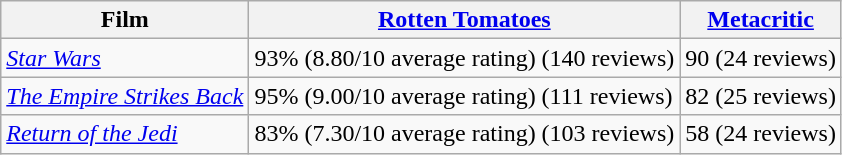<table class="wikitable sortable">
<tr>
<th>Film</th>
<th><a href='#'>Rotten Tomatoes</a></th>
<th><a href='#'>Metacritic</a></th>
</tr>
<tr>
<td><em><a href='#'>Star Wars</a></em></td>
<td>93% (8.80/10 average rating) (140 reviews)</td>
<td>90 (24 reviews)</td>
</tr>
<tr>
<td><em><a href='#'>The Empire Strikes Back</a></em></td>
<td>95% (9.00/10 average rating) (111 reviews)</td>
<td>82 (25 reviews)</td>
</tr>
<tr>
<td><em><a href='#'>Return of the Jedi</a></em></td>
<td>83% (7.30/10 average rating) (103 reviews)</td>
<td>58 (24 reviews)</td>
</tr>
</table>
